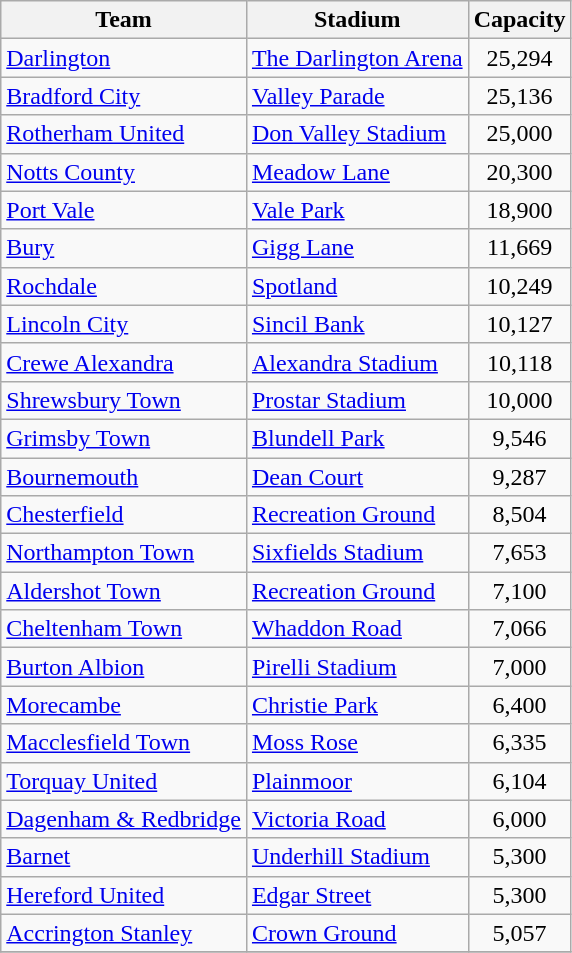<table class="wikitable sortable">
<tr>
<th>Team</th>
<th>Stadium</th>
<th>Capacity</th>
</tr>
<tr>
<td><a href='#'>Darlington</a></td>
<td><a href='#'>The Darlington Arena</a></td>
<td align="center">25,294</td>
</tr>
<tr>
<td><a href='#'>Bradford City</a></td>
<td><a href='#'>Valley Parade</a></td>
<td align="center">25,136</td>
</tr>
<tr>
<td><a href='#'>Rotherham United</a></td>
<td><a href='#'>Don Valley Stadium</a></td>
<td align="center">25,000</td>
</tr>
<tr>
<td><a href='#'>Notts County</a></td>
<td><a href='#'>Meadow Lane</a></td>
<td align="center">20,300</td>
</tr>
<tr>
<td><a href='#'>Port Vale</a></td>
<td><a href='#'>Vale Park</a></td>
<td align="center">18,900</td>
</tr>
<tr>
<td><a href='#'>Bury</a></td>
<td><a href='#'>Gigg Lane</a></td>
<td align="center">11,669</td>
</tr>
<tr>
<td><a href='#'>Rochdale</a></td>
<td><a href='#'>Spotland</a></td>
<td align="center">10,249</td>
</tr>
<tr>
<td><a href='#'>Lincoln City</a></td>
<td><a href='#'>Sincil Bank</a></td>
<td align="center">10,127</td>
</tr>
<tr>
<td><a href='#'>Crewe Alexandra</a></td>
<td><a href='#'>Alexandra Stadium</a></td>
<td align="center">10,118</td>
</tr>
<tr>
<td><a href='#'>Shrewsbury Town</a></td>
<td><a href='#'>Prostar Stadium</a></td>
<td align="center">10,000</td>
</tr>
<tr>
<td><a href='#'>Grimsby Town</a></td>
<td><a href='#'>Blundell Park</a></td>
<td align="center">9,546</td>
</tr>
<tr>
<td><a href='#'>Bournemouth</a></td>
<td><a href='#'>Dean Court</a></td>
<td align="center">9,287</td>
</tr>
<tr>
<td><a href='#'>Chesterfield</a></td>
<td><a href='#'>Recreation Ground</a></td>
<td align="center">8,504</td>
</tr>
<tr>
<td><a href='#'>Northampton Town</a></td>
<td><a href='#'>Sixfields Stadium</a></td>
<td align="center">7,653</td>
</tr>
<tr>
<td><a href='#'>Aldershot Town</a></td>
<td><a href='#'>Recreation Ground</a></td>
<td align="center">7,100</td>
</tr>
<tr>
<td><a href='#'>Cheltenham Town</a></td>
<td><a href='#'>Whaddon Road</a></td>
<td align="center">7,066</td>
</tr>
<tr>
<td><a href='#'>Burton Albion</a></td>
<td><a href='#'>Pirelli Stadium</a></td>
<td align="center">7,000</td>
</tr>
<tr>
<td><a href='#'>Morecambe</a></td>
<td><a href='#'>Christie Park</a></td>
<td align="center">6,400</td>
</tr>
<tr>
<td><a href='#'>Macclesfield Town</a></td>
<td><a href='#'>Moss Rose</a></td>
<td align="center">6,335</td>
</tr>
<tr>
<td><a href='#'>Torquay United</a></td>
<td><a href='#'>Plainmoor</a></td>
<td align="center">6,104</td>
</tr>
<tr>
<td><a href='#'>Dagenham & Redbridge</a></td>
<td><a href='#'>Victoria Road</a></td>
<td align="center">6,000</td>
</tr>
<tr>
<td><a href='#'>Barnet</a></td>
<td><a href='#'>Underhill Stadium</a></td>
<td align="center">5,300</td>
</tr>
<tr>
<td><a href='#'>Hereford United</a></td>
<td><a href='#'>Edgar Street</a></td>
<td align="center">5,300</td>
</tr>
<tr>
<td><a href='#'>Accrington Stanley</a></td>
<td><a href='#'>Crown Ground</a></td>
<td align="center">5,057</td>
</tr>
<tr>
</tr>
</table>
